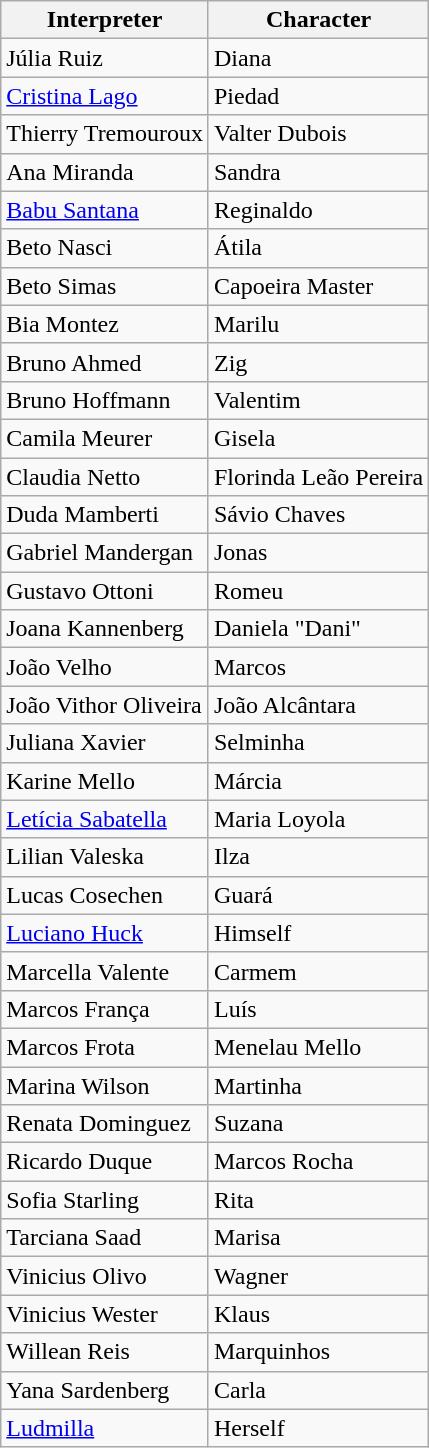<table class="wikitable">
<tr>
<th>Interpreter</th>
<th>Character</th>
</tr>
<tr>
<td>Júlia Ruiz</td>
<td>Diana</td>
</tr>
<tr>
<td><a href='#'>Cristina Lago</a></td>
<td>Piedad</td>
</tr>
<tr>
<td>Thierry Tremouroux</td>
<td>Valter Dubois</td>
</tr>
<tr>
<td>Ana Miranda</td>
<td>Sandra</td>
</tr>
<tr>
<td><a href='#'>Babu Santana</a></td>
<td>Reginaldo</td>
</tr>
<tr>
<td>Beto Nasci</td>
<td>Átila</td>
</tr>
<tr>
<td>Beto Simas</td>
<td>Capoeira Master</td>
</tr>
<tr>
<td>Bia Montez</td>
<td>Marilu</td>
</tr>
<tr>
<td>Bruno Ahmed</td>
<td>Zig</td>
</tr>
<tr>
<td>Bruno Hoffmann</td>
<td>Valentim</td>
</tr>
<tr>
<td>Camila Meurer</td>
<td>Gisela</td>
</tr>
<tr>
<td>Claudia Netto</td>
<td>Florinda Leão Pereira</td>
</tr>
<tr>
<td>Duda Mamberti</td>
<td>Sávio Chaves</td>
</tr>
<tr>
<td>Gabriel Mandergan</td>
<td>Jonas</td>
</tr>
<tr>
<td>Gustavo Ottoni</td>
<td>Romeu</td>
</tr>
<tr>
<td>Joana Kannenberg</td>
<td>Daniela "Dani"</td>
</tr>
<tr>
<td>João Velho</td>
<td>Marcos</td>
</tr>
<tr>
<td>João Vithor Oliveira</td>
<td>João Alcântara</td>
</tr>
<tr>
<td>Juliana Xavier</td>
<td>Selminha</td>
</tr>
<tr>
<td>Karine Mello</td>
<td>Márcia</td>
</tr>
<tr>
<td><a href='#'>Letícia Sabatella</a></td>
<td>Maria Loyola</td>
</tr>
<tr>
<td>Lilian Valeska</td>
<td>Ilza</td>
</tr>
<tr>
<td>Lucas Cosechen</td>
<td>Guará</td>
</tr>
<tr>
<td><a href='#'>Luciano Huck</a></td>
<td>Himself</td>
</tr>
<tr>
<td>Marcella Valente</td>
<td>Carmem</td>
</tr>
<tr>
<td>Marcos França</td>
<td>Luís</td>
</tr>
<tr>
<td>Marcos Frota</td>
<td>Menelau Mello</td>
</tr>
<tr>
<td>Marina Wilson</td>
<td>Martinha</td>
</tr>
<tr>
<td>Renata Dominguez</td>
<td>Suzana</td>
</tr>
<tr>
<td>Ricardo Duque</td>
<td>Marcos Rocha</td>
</tr>
<tr>
<td>Sofia Starling</td>
<td>Rita</td>
</tr>
<tr>
<td>Tarciana Saad</td>
<td>Marisa</td>
</tr>
<tr>
<td>Vinicius Olivo</td>
<td>Wagner</td>
</tr>
<tr>
<td>Vinicius Wester</td>
<td>Klaus</td>
</tr>
<tr>
<td>Willean Reis</td>
<td>Marquinhos</td>
</tr>
<tr>
<td>Yana Sardenberg</td>
<td>Carla</td>
</tr>
<tr>
<td><a href='#'>Ludmilla</a></td>
<td>Herself</td>
</tr>
</table>
